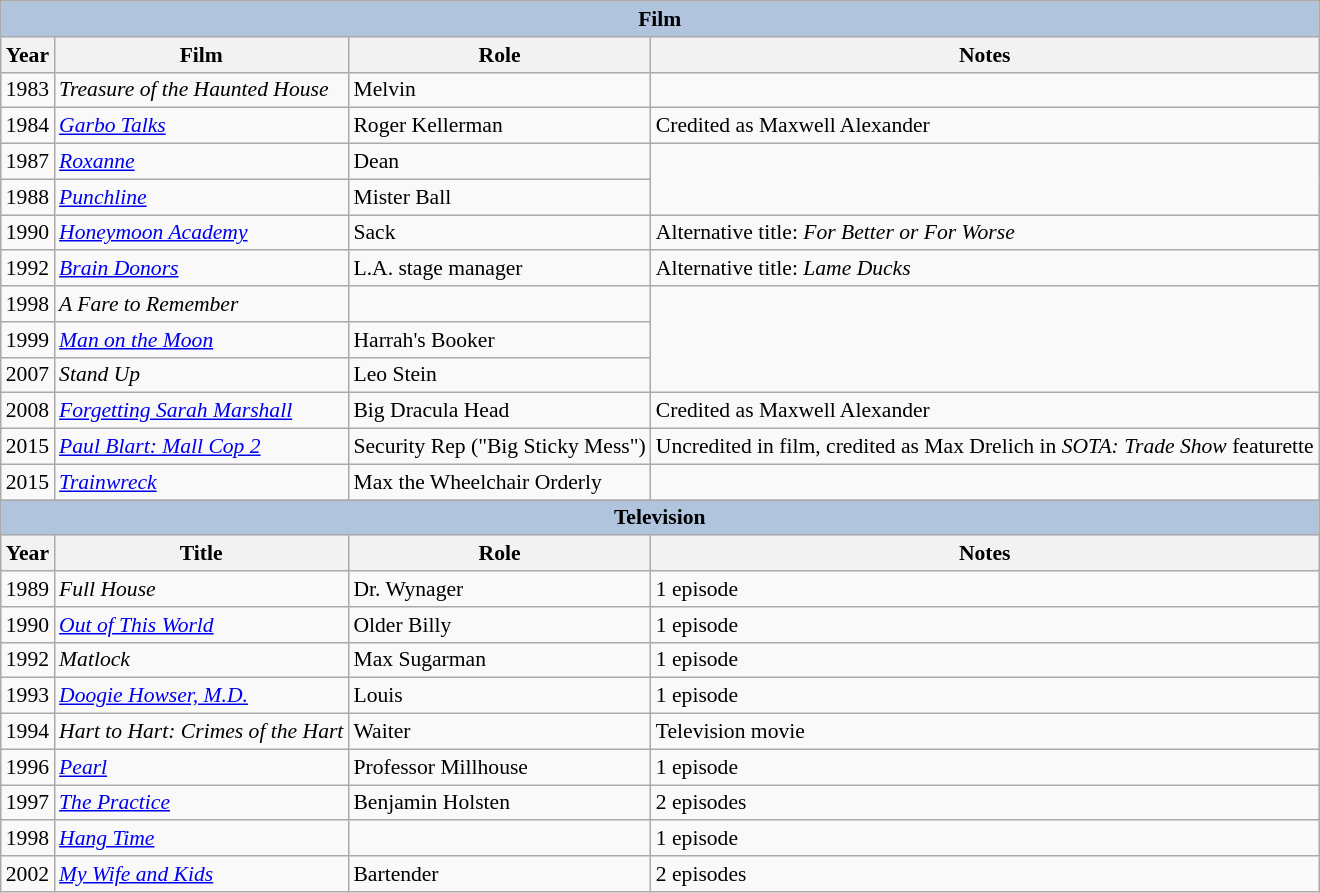<table class="wikitable" style="font-size: 90%;">
<tr>
<th colspan="4" style="background: LightSteelBlue;">Film</th>
</tr>
<tr>
<th>Year</th>
<th>Film</th>
<th>Role</th>
<th>Notes</th>
</tr>
<tr>
<td>1983</td>
<td><em>Treasure of the Haunted House</em></td>
<td>Melvin</td>
</tr>
<tr>
<td>1984</td>
<td><em><a href='#'>Garbo Talks</a></em></td>
<td>Roger Kellerman</td>
<td>Credited as Maxwell Alexander</td>
</tr>
<tr>
<td>1987</td>
<td><em><a href='#'>Roxanne</a></em></td>
<td>Dean</td>
</tr>
<tr>
<td>1988</td>
<td><em><a href='#'>Punchline</a></em></td>
<td>Mister Ball</td>
</tr>
<tr>
<td>1990</td>
<td><em><a href='#'>Honeymoon Academy</a></em></td>
<td>Sack</td>
<td>Alternative title: <em>For Better or For Worse</em></td>
</tr>
<tr>
<td>1992</td>
<td><em><a href='#'>Brain Donors</a></em></td>
<td>L.A. stage manager</td>
<td>Alternative title: <em>Lame Ducks</em></td>
</tr>
<tr>
<td>1998</td>
<td><em>A Fare to Remember</em></td>
<td></td>
</tr>
<tr>
<td>1999</td>
<td><em><a href='#'>Man on the Moon</a></em></td>
<td>Harrah's Booker</td>
</tr>
<tr>
<td>2007</td>
<td><em>Stand Up</em></td>
<td>Leo Stein</td>
</tr>
<tr>
<td>2008</td>
<td><em><a href='#'>Forgetting Sarah Marshall</a></em></td>
<td>Big Dracula Head</td>
<td>Credited as Maxwell Alexander</td>
</tr>
<tr>
<td>2015</td>
<td><em><a href='#'>Paul Blart: Mall Cop 2</a></em></td>
<td>Security Rep ("Big Sticky Mess")</td>
<td>Uncredited in film, credited as Max Drelich in <em>SOTA: Trade Show</em> featurette</td>
</tr>
<tr>
<td>2015</td>
<td><em><a href='#'>Trainwreck</a></em></td>
<td>Max the Wheelchair Orderly</td>
<td></td>
</tr>
<tr>
<th colspan="4" style="background: LightSteelBlue;">Television</th>
</tr>
<tr>
<th>Year</th>
<th>Title</th>
<th>Role</th>
<th>Notes</th>
</tr>
<tr>
<td>1989</td>
<td><em>Full House</em></td>
<td>Dr. Wynager</td>
<td>1 episode</td>
</tr>
<tr>
<td>1990</td>
<td><em><a href='#'>Out of This World</a></em></td>
<td>Older Billy</td>
<td>1 episode</td>
</tr>
<tr>
<td>1992</td>
<td><em>Matlock</em></td>
<td>Max Sugarman</td>
<td>1 episode</td>
</tr>
<tr>
<td>1993</td>
<td><em><a href='#'>Doogie Howser, M.D.</a></em></td>
<td>Louis</td>
<td>1 episode</td>
</tr>
<tr>
<td>1994</td>
<td><em>Hart to Hart: Crimes of the Hart</em></td>
<td>Waiter</td>
<td>Television movie</td>
</tr>
<tr>
<td>1996</td>
<td><em><a href='#'>Pearl</a></em></td>
<td>Professor Millhouse</td>
<td>1 episode</td>
</tr>
<tr>
<td>1997</td>
<td><em><a href='#'>The Practice</a></em></td>
<td>Benjamin Holsten</td>
<td>2 episodes</td>
</tr>
<tr>
<td>1998</td>
<td><em><a href='#'>Hang Time</a></em></td>
<td></td>
<td>1 episode</td>
</tr>
<tr>
<td>2002</td>
<td><em><a href='#'>My Wife and Kids</a></em></td>
<td>Bartender</td>
<td>2 episodes</td>
</tr>
</table>
